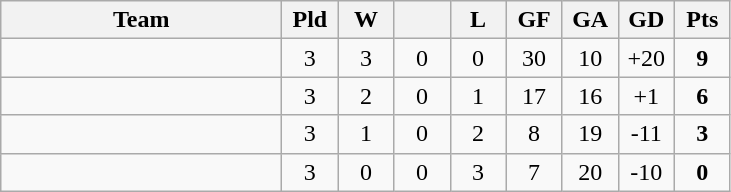<table class="wikitable" style="text-align: center;">
<tr>
<th width="180">Team</th>
<th width="30">Pld</th>
<th width="30">W</th>
<th width="30"></th>
<th width="30">L</th>
<th width="30">GF</th>
<th width="30">GA</th>
<th width="30">GD</th>
<th width="30">Pts</th>
</tr>
<tr>
<td align=left></td>
<td>3</td>
<td>3</td>
<td>0</td>
<td>0</td>
<td>30</td>
<td>10</td>
<td>+20</td>
<td><strong>9</strong></td>
</tr>
<tr>
<td align=left></td>
<td>3</td>
<td>2</td>
<td>0</td>
<td>1</td>
<td>17</td>
<td>16</td>
<td>+1</td>
<td><strong>6</strong></td>
</tr>
<tr>
<td align=left></td>
<td>3</td>
<td>1</td>
<td>0</td>
<td>2</td>
<td>8</td>
<td>19</td>
<td>-11</td>
<td><strong>3</strong></td>
</tr>
<tr>
<td align=left></td>
<td>3</td>
<td>0</td>
<td>0</td>
<td>3</td>
<td>7</td>
<td>20</td>
<td>-10</td>
<td><strong>0</strong></td>
</tr>
</table>
